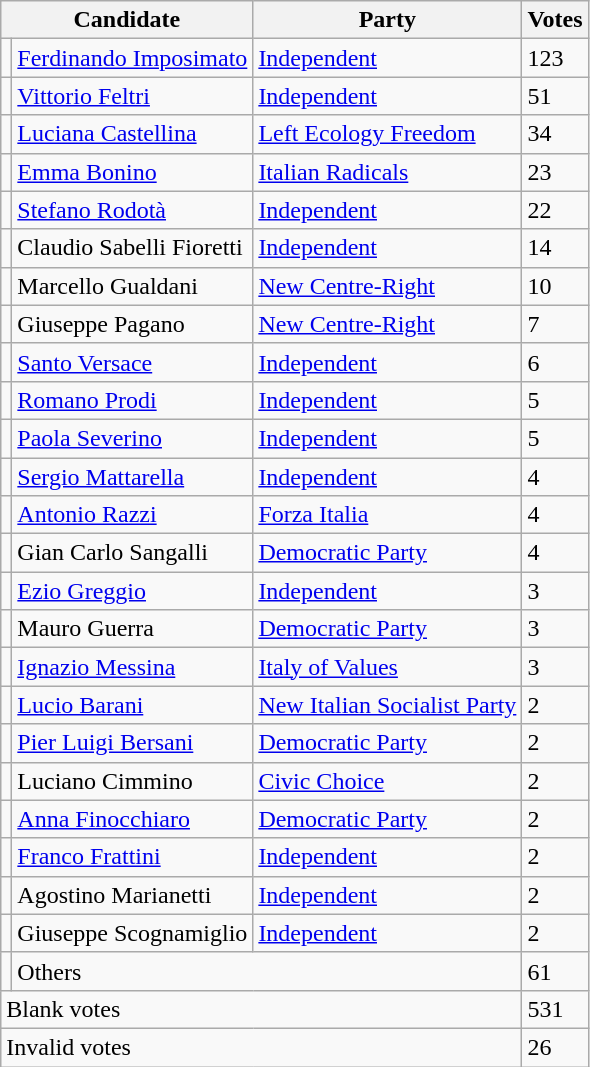<table class="wikitable" style="font-size: align=left">
<tr>
<th colspan=2>Candidate</th>
<th>Party</th>
<th>Votes</th>
</tr>
<tr>
<td bgcolor=></td>
<td><a href='#'>Ferdinando Imposimato</a></td>
<td><a href='#'>Independent</a></td>
<td>123</td>
</tr>
<tr>
<td bgcolor=></td>
<td><a href='#'>Vittorio Feltri</a></td>
<td><a href='#'>Independent</a></td>
<td>51</td>
</tr>
<tr>
<td bgcolor=></td>
<td><a href='#'>Luciana Castellina</a></td>
<td><a href='#'>Left Ecology Freedom</a></td>
<td>34</td>
</tr>
<tr>
<td bgcolor=></td>
<td><a href='#'>Emma Bonino</a></td>
<td><a href='#'>Italian Radicals</a></td>
<td>23</td>
</tr>
<tr>
<td bgcolor=></td>
<td><a href='#'>Stefano Rodotà</a></td>
<td><a href='#'>Independent</a></td>
<td>22</td>
</tr>
<tr>
<td bgcolor=></td>
<td>Claudio Sabelli Fioretti</td>
<td><a href='#'>Independent</a></td>
<td>14</td>
</tr>
<tr>
<td bgcolor=></td>
<td>Marcello Gualdani</td>
<td><a href='#'>New Centre-Right</a></td>
<td>10</td>
</tr>
<tr>
<td bgcolor=></td>
<td>Giuseppe Pagano</td>
<td><a href='#'>New Centre-Right</a></td>
<td>7</td>
</tr>
<tr>
<td bgcolor=></td>
<td><a href='#'>Santo Versace</a></td>
<td><a href='#'>Independent</a></td>
<td>6</td>
</tr>
<tr>
<td bgcolor=></td>
<td><a href='#'>Romano Prodi</a></td>
<td><a href='#'>Independent</a></td>
<td>5</td>
</tr>
<tr>
<td bgcolor=></td>
<td><a href='#'>Paola Severino</a></td>
<td><a href='#'>Independent</a></td>
<td>5</td>
</tr>
<tr>
<td bgcolor=></td>
<td><a href='#'>Sergio Mattarella</a></td>
<td><a href='#'>Independent</a></td>
<td>4</td>
</tr>
<tr>
<td bgcolor=></td>
<td><a href='#'>Antonio Razzi</a></td>
<td><a href='#'>Forza Italia</a></td>
<td>4</td>
</tr>
<tr>
<td bgcolor=></td>
<td>Gian Carlo Sangalli</td>
<td><a href='#'>Democratic Party</a></td>
<td>4</td>
</tr>
<tr>
<td bgcolor=></td>
<td><a href='#'>Ezio Greggio</a></td>
<td><a href='#'>Independent</a></td>
<td>3</td>
</tr>
<tr>
<td bgcolor=></td>
<td>Mauro Guerra</td>
<td><a href='#'>Democratic Party</a></td>
<td>3</td>
</tr>
<tr>
<td bgcolor=></td>
<td><a href='#'>Ignazio Messina</a></td>
<td><a href='#'>Italy of Values</a></td>
<td>3</td>
</tr>
<tr>
<td bgcolor=></td>
<td><a href='#'>Lucio Barani</a></td>
<td><a href='#'>New Italian Socialist Party</a></td>
<td>2</td>
</tr>
<tr>
<td bgcolor=></td>
<td><a href='#'>Pier Luigi Bersani</a></td>
<td><a href='#'>Democratic Party</a></td>
<td>2</td>
</tr>
<tr>
<td bgcolor=></td>
<td>Luciano Cimmino</td>
<td><a href='#'>Civic Choice</a></td>
<td>2</td>
</tr>
<tr>
<td bgcolor=></td>
<td><a href='#'>Anna Finocchiaro</a></td>
<td><a href='#'>Democratic Party</a></td>
<td>2</td>
</tr>
<tr>
<td bgcolor=></td>
<td><a href='#'>Franco Frattini</a></td>
<td><a href='#'>Independent</a></td>
<td>2</td>
</tr>
<tr>
<td bgcolor=></td>
<td>Agostino Marianetti</td>
<td><a href='#'>Independent</a></td>
<td>2</td>
</tr>
<tr>
<td bgcolor=></td>
<td>Giuseppe Scognamiglio</td>
<td><a href='#'>Independent</a></td>
<td>2</td>
</tr>
<tr>
<td bgcolor=></td>
<td colspan=2>Others</td>
<td>61</td>
</tr>
<tr>
<td colspan=3>Blank votes</td>
<td>531</td>
</tr>
<tr>
<td colspan=3>Invalid votes</td>
<td>26</td>
</tr>
</table>
